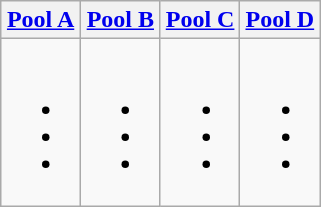<table class="wikitable">
<tr>
<th width=25%><a href='#'>Pool A</a></th>
<th width=25%><a href='#'>Pool B</a></th>
<th width=25%><a href='#'>Pool C</a></th>
<th width=25%><a href='#'>Pool D</a></th>
</tr>
<tr>
<td valign="top"><br><ul><li></li><li></li><li></li></ul></td>
<td valign="top"><br><ul><li></li><li></li><li></li></ul></td>
<td valign="top"><br><ul><li></li><li></li><li></li></ul></td>
<td valign="top"><br><ul><li></li><li></li><li></li></ul></td>
</tr>
</table>
